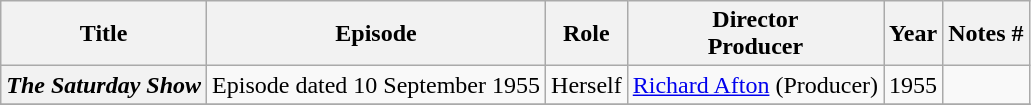<table class="wikitable plainrowheaders sortable">
<tr>
<th scope="col">Title</th>
<th scope="col">Episode</th>
<th scope="col">Role</th>
<th scope="col">Director<br>Producer</th>
<th scope="col">Year</th>
<th scope="col" class="unsortable">Notes #</th>
</tr>
<tr>
<th scope="row"><em>The Saturday Show</em></th>
<td>Episode dated 10 September 1955</td>
<td>Herself</td>
<td><a href='#'>Richard Afton</a> (Producer)</td>
<td>1955</td>
<td></td>
</tr>
<tr>
</tr>
</table>
